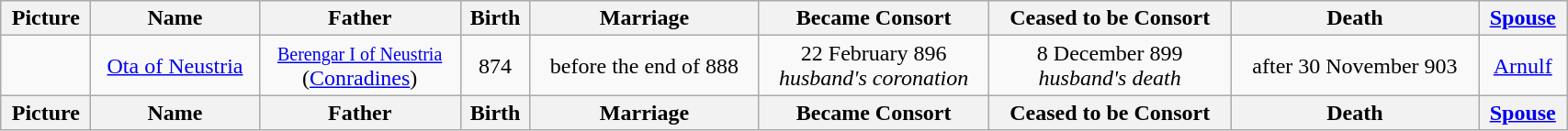<table width=90% class="wikitable">
<tr>
<th>Picture</th>
<th>Name</th>
<th>Father</th>
<th>Birth</th>
<th>Marriage</th>
<th>Became Consort</th>
<th>Ceased to be Consort</th>
<th>Death</th>
<th><a href='#'>Spouse</a></th>
</tr>
<tr>
<td align=center></td>
<td align=center><a href='#'>Ota of Neustria</a></td>
<td align="center"><small><a href='#'>Berengar I of Neustria</a></small><br>(<a href='#'>Conradines</a>)</td>
<td align="center">874</td>
<td align="center">before the end of 888</td>
<td align="center">22 February 896<br><em>husband's coronation</em></td>
<td align="center">8 December 899<br><em>husband's death</em></td>
<td align="center">after 30 November 903</td>
<td align="center"><a href='#'>Arnulf</a></td>
</tr>
<tr>
<th>Picture</th>
<th>Name</th>
<th>Father</th>
<th>Birth</th>
<th>Marriage</th>
<th>Became Consort</th>
<th>Ceased to be Consort</th>
<th>Death</th>
<th><a href='#'>Spouse</a></th>
</tr>
</table>
